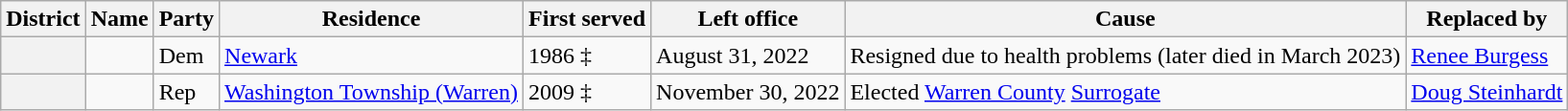<table class="wikitable">
<tr>
<th>District</th>
<th>Name</th>
<th>Party</th>
<th>Residence</th>
<th>First served</th>
<th>Left office</th>
<th>Cause</th>
<th>Replaced by</th>
</tr>
<tr>
<th></th>
<td></td>
<td>Dem</td>
<td><a href='#'>Newark</a></td>
<td>1986 ‡</td>
<td>August 31, 2022</td>
<td>Resigned due to health problems (later died in March 2023)</td>
<td><a href='#'>Renee Burgess</a></td>
</tr>
<tr>
<th></th>
<td></td>
<td>Rep</td>
<td><a href='#'>Washington Township (Warren)</a></td>
<td>2009 ‡</td>
<td>November 30, 2022</td>
<td>Elected <a href='#'>Warren County</a> <a href='#'>Surrogate</a></td>
<td><a href='#'>Doug Steinhardt</a></td>
</tr>
</table>
